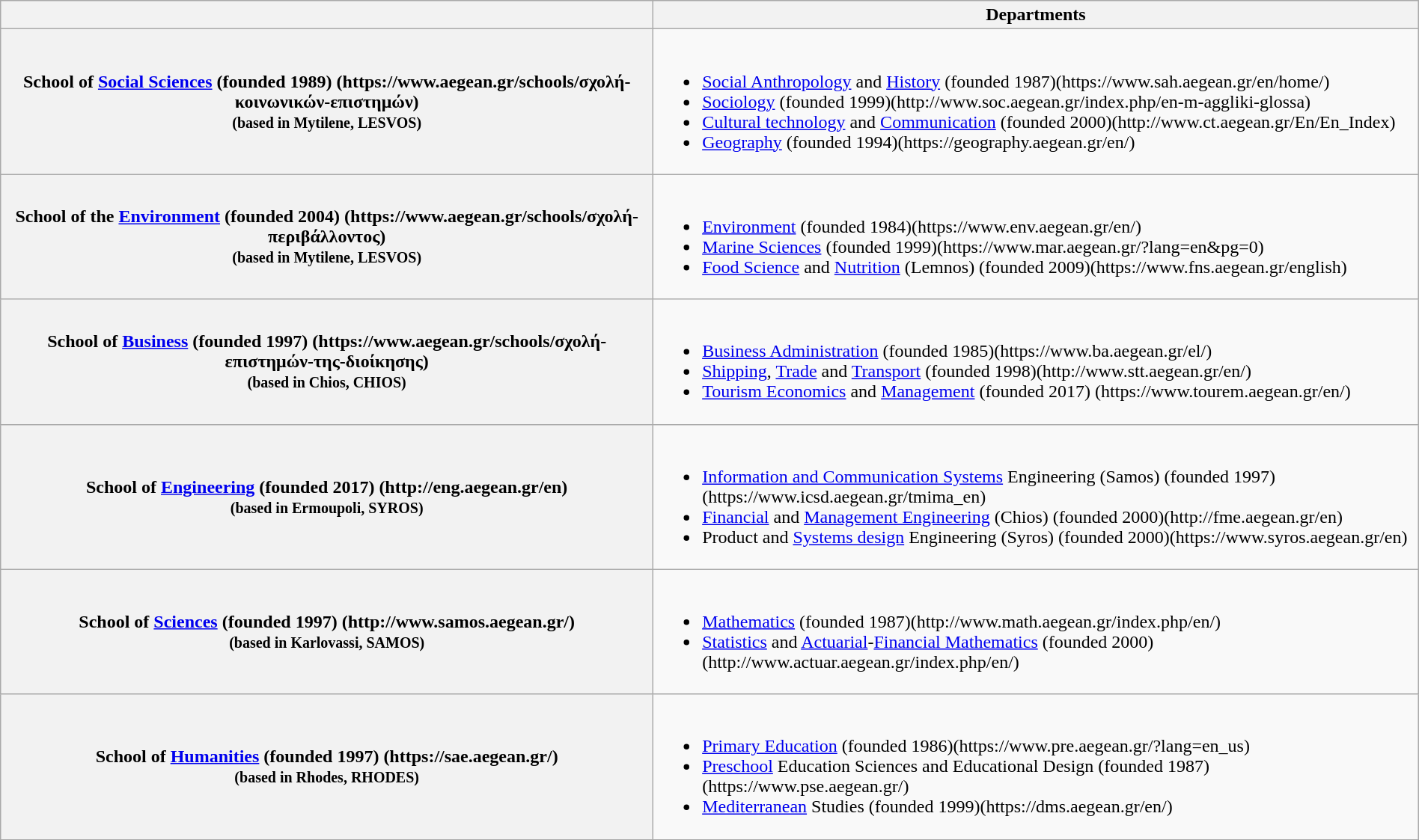<table class="wikitable" style="margin:auto;">
<tr>
<th></th>
<th>Departments</th>
</tr>
<tr>
<th>School of <a href='#'>Social Sciences</a> (founded 1989) (https://www.aegean.gr/schools/σχολή-κοινωνικών-επιστημών) <br><small>(based in Mytilene, LESVOS)</small></th>
<td><br><ul><li><a href='#'>Social Anthropology</a> and <a href='#'>History</a> (founded 1987)(https://www.sah.aegean.gr/en/home/)</li><li><a href='#'>Sociology</a> (founded 1999)(http://www.soc.aegean.gr/index.php/en-m-aggliki-glossa)</li><li><a href='#'>Cultural technology</a> and <a href='#'>Communication</a> (founded 2000)(http://www.ct.aegean.gr/En/En_Index)</li><li><a href='#'>Geography</a> (founded 1994)(https://geography.aegean.gr/en/)</li></ul></td>
</tr>
<tr>
<th>School of the <a href='#'>Environment</a> (founded 2004) (https://www.aegean.gr/schools/σχολή-περιβάλλοντος) <br><small>(based in Mytilene, LESVOS)</small></th>
<td><br><ul><li><a href='#'>Environment</a> (founded 1984)(https://www.env.aegean.gr/en/)</li><li><a href='#'>Marine Sciences</a> (founded 1999)(https://www.mar.aegean.gr/?lang=en&pg=0)</li><li><a href='#'>Food Science</a> and <a href='#'>Nutrition</a> (Lemnos) (founded 2009)(https://www.fns.aegean.gr/english)</li></ul></td>
</tr>
<tr>
<th>School of <a href='#'>Business</a> (founded 1997) (https://www.aegean.gr/schools/σχολή-επιστημών-της-διοίκησης) <br><small>(based in Chios, CHIOS)</small></th>
<td><br><ul><li><a href='#'>Business Administration</a> (founded 1985)(https://www.ba.aegean.gr/el/) </li><li><a href='#'>Shipping</a>, <a href='#'>Trade</a> and <a href='#'>Transport</a> (founded 1998)(http://www.stt.aegean.gr/en/)</li><li><a href='#'>Tourism Economics</a> and <a href='#'>Management</a> (founded 2017) (https://www.tourem.aegean.gr/en/)</li></ul></td>
</tr>
<tr>
<th>School of <a href='#'>Engineering</a> (founded 2017) (http://eng.aegean.gr/en)<br><small>(based in Ermoupoli, SYROS)</small></th>
<td><br><ul><li><a href='#'>Information and Communication Systems</a> Engineering (Samos) (founded 1997)(https://www.icsd.aegean.gr/tmima_en)</li><li><a href='#'>Financial</a> and <a href='#'>Management Engineering</a> (Chios) (founded 2000)(http://fme.aegean.gr/en)</li><li>Product and <a href='#'>Systems design</a> Engineering (Syros) (founded 2000)(https://www.syros.aegean.gr/en)</li></ul></td>
</tr>
<tr>
<th>School of <a href='#'>Sciences</a> (founded 1997) (http://www.samos.aegean.gr/) <br><small>(based in Karlovassi, SAMOS)</small></th>
<td><br><ul><li><a href='#'>Mathematics</a> (founded 1987)(http://www.math.aegean.gr/index.php/en/)</li><li><a href='#'>Statistics</a> and <a href='#'>Actuarial</a>-<a href='#'>Financial Mathematics</a> (founded 2000) (http://www.actuar.aegean.gr/index.php/en/)</li></ul></td>
</tr>
<tr>
<th>School of <a href='#'>Humanities</a> (founded 1997) (https://sae.aegean.gr/) <br><small>(based in Rhodes, RHODES)</small></th>
<td><br><ul><li><a href='#'>Primary Education</a> (founded 1986)(https://www.pre.aegean.gr/?lang=en_us)</li><li><a href='#'>Preschool</a> Education Sciences and Educational Design (founded 1987)(https://www.pse.aegean.gr/) </li><li><a href='#'>Mediterranean</a> Studies (founded 1999)(https://dms.aegean.gr/en/)</li></ul></td>
</tr>
</table>
